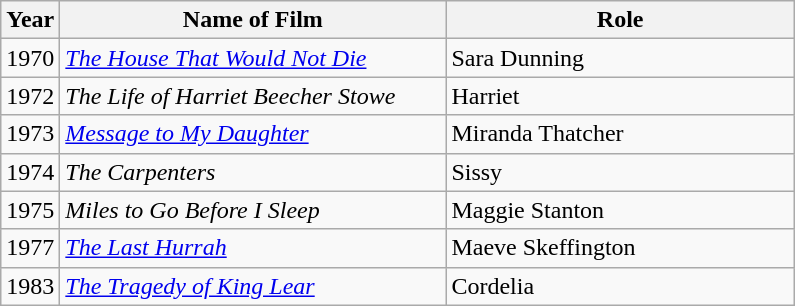<table class="wikitable">
<tr>
<th scope="col" width="32">Year</th>
<th scope="col" width="250">Name of Film</th>
<th scope="col" width="225">Role</th>
</tr>
<tr>
<td>1970</td>
<td><em><a href='#'>The House That Would Not Die</a></em></td>
<td>Sara Dunning</td>
</tr>
<tr>
<td>1972</td>
<td><em>The Life of Harriet Beecher Stowe</em></td>
<td>Harriet</td>
</tr>
<tr>
<td>1973</td>
<td><em><a href='#'>Message to My Daughter</a></em></td>
<td>Miranda Thatcher</td>
</tr>
<tr>
<td>1974</td>
<td><em>The Carpenters</em></td>
<td>Sissy</td>
</tr>
<tr>
<td>1975</td>
<td><em>Miles to Go Before I Sleep</em></td>
<td>Maggie Stanton</td>
</tr>
<tr>
<td>1977</td>
<td><em><a href='#'>The Last Hurrah</a></em></td>
<td>Maeve Skeffington</td>
</tr>
<tr>
<td>1983</td>
<td><em><a href='#'>The Tragedy of King Lear</a></em></td>
<td>Cordelia</td>
</tr>
</table>
